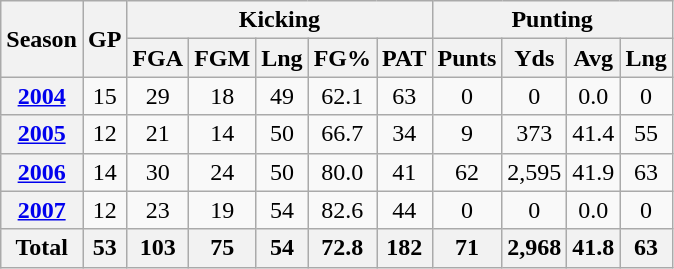<table class="wikitable" style="text-align:center;">
<tr>
<th rowspan="2">Season</th>
<th rowspan="2">GP</th>
<th colspan="5">Kicking</th>
<th colspan="4">Punting</th>
</tr>
<tr>
<th>FGA</th>
<th>FGM</th>
<th>Lng</th>
<th>FG%</th>
<th>PAT</th>
<th>Punts</th>
<th>Yds</th>
<th>Avg</th>
<th>Lng</th>
</tr>
<tr>
<th><a href='#'>2004</a></th>
<td>15</td>
<td>29</td>
<td>18</td>
<td>49</td>
<td>62.1</td>
<td>63</td>
<td>0</td>
<td>0</td>
<td>0.0</td>
<td>0</td>
</tr>
<tr>
<th><a href='#'>2005</a></th>
<td>12</td>
<td>21</td>
<td>14</td>
<td>50</td>
<td>66.7</td>
<td>34</td>
<td>9</td>
<td>373</td>
<td>41.4</td>
<td>55</td>
</tr>
<tr>
<th><a href='#'>2006</a></th>
<td>14</td>
<td>30</td>
<td>24</td>
<td>50</td>
<td>80.0</td>
<td>41</td>
<td>62</td>
<td>2,595</td>
<td>41.9</td>
<td>63</td>
</tr>
<tr>
<th><a href='#'>2007</a></th>
<td>12</td>
<td>23</td>
<td>19</td>
<td>54</td>
<td>82.6</td>
<td>44</td>
<td>0</td>
<td>0</td>
<td>0.0</td>
<td>0</td>
</tr>
<tr>
<th>Total</th>
<th>53</th>
<th>103</th>
<th>75</th>
<th>54</th>
<th>72.8</th>
<th>182</th>
<th>71</th>
<th>2,968</th>
<th>41.8</th>
<th>63</th>
</tr>
</table>
